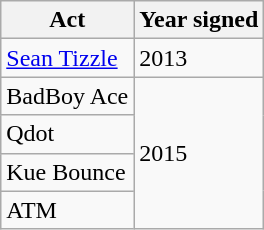<table class="wikitable">
<tr>
<th>Act</th>
<th>Year signed</th>
</tr>
<tr>
<td><a href='#'>Sean Tizzle</a></td>
<td>2013</td>
</tr>
<tr>
<td>BadBoy Ace</td>
<td rowspan="4">2015</td>
</tr>
<tr>
<td>Qdot</td>
</tr>
<tr>
<td>Kue Bounce</td>
</tr>
<tr>
<td>ATM</td>
</tr>
</table>
